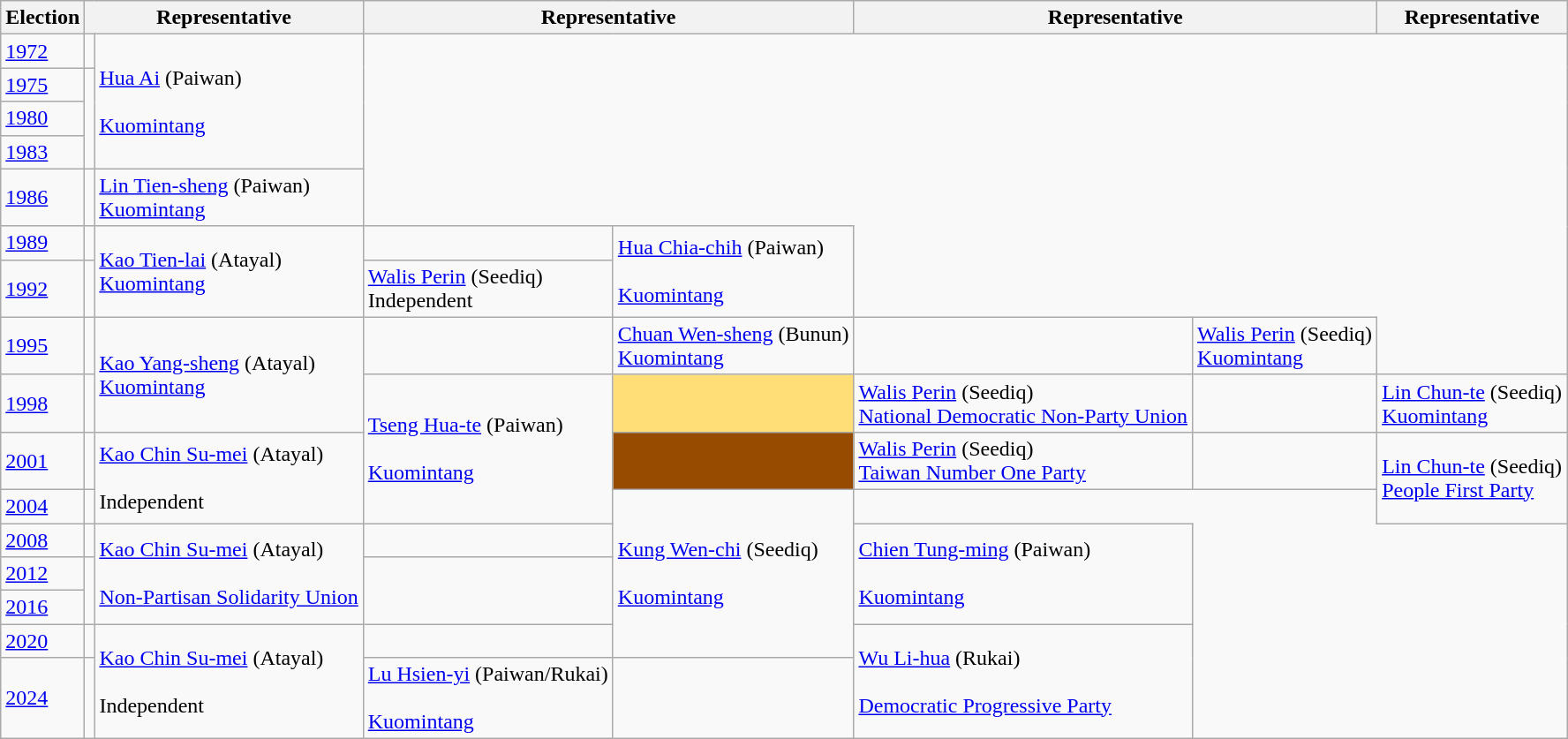<table class=wikitable>
<tr>
<th>Election</th>
<th colspan=2>Representative</th>
<th colspan=2>Representative</th>
<th colspan=2>Representative</th>
<th colspan=2>Representative</th>
</tr>
<tr>
<td><a href='#'>1972</a></td>
<td bgcolor=></td>
<td rowspan=4><a href='#'>Hua Ai</a> (Paiwan)<br><br><a href='#'>Kuomintang</a></td>
</tr>
<tr>
<td><a href='#'>1975</a></td>
</tr>
<tr>
<td><a href='#'>1980</a></td>
</tr>
<tr>
<td><a href='#'>1983</a></td>
</tr>
<tr>
<td><a href='#'>1986</a></td>
<td bgcolor=></td>
<td><a href='#'>Lin Tien-sheng</a> (Paiwan)<br><a href='#'>Kuomintang</a></td>
</tr>
<tr>
<td><a href='#'>1989</a></td>
<td bgcolor=></td>
<td rowspan=2><a href='#'>Kao Tien-lai</a> (Atayal)<br><a href='#'>Kuomintang</a></td>
<td bgcolor=></td>
<td rowspan=2><a href='#'>Hua Chia-chih</a> (Paiwan)<br><br><a href='#'>Kuomintang</a></td>
</tr>
<tr>
<td><a href='#'>1992</a></td>
<td bgcolor=></td>
<td><a href='#'>Walis Perin</a> (Seediq)<br> Independent</td>
</tr>
<tr>
<td><a href='#'>1995</a></td>
<td bgcolor=></td>
<td rowspan=2><a href='#'>Kao Yang-sheng</a> (Atayal)<br><a href='#'>Kuomintang</a></td>
<td bgcolor=></td>
<td><a href='#'>Chuan Wen-sheng</a> (Bunun)<br><a href='#'>Kuomintang</a></td>
<td bgcolor=></td>
<td><a href='#'>Walis Perin</a> (Seediq)<br><a href='#'>Kuomintang</a></td>
</tr>
<tr>
<td><a href='#'>1998</a></td>
<td bgcolor=></td>
<td rowspan=3><a href='#'>Tseng Hua-te</a> (Paiwan)<br><br><a href='#'>Kuomintang</a></td>
<td bgcolor=FFDD77></td>
<td><a href='#'>Walis Perin</a> (Seediq)<br><a href='#'>National Democratic Non-Party Union</a></td>
<td bgcolor=></td>
<td><a href='#'>Lin Chun-te</a> (Seediq)<br><a href='#'>Kuomintang</a></td>
</tr>
<tr>
<td><a href='#'>2001</a></td>
<td bgcolor=></td>
<td rowspan=2><a href='#'>Kao Chin Su-mei</a> (Atayal)<br><br> Independent</td>
<td bgcolor=964B00></td>
<td><a href='#'>Walis Perin</a> (Seediq)<br><a href='#'>Taiwan Number One Party</a></td>
<td bgcolor=></td>
<td rowspan=2><a href='#'>Lin Chun-te</a> (Seediq)<br><a href='#'>People First Party</a></td>
</tr>
<tr>
<td><a href='#'>2004</a></td>
<td bgcolor=></td>
<td rowspan=5><a href='#'>Kung Wen-chi</a> (Seediq)<br><br><a href='#'>Kuomintang</a></td>
</tr>
<tr>
<td><a href='#'>2008</a></td>
<td bgcolor=></td>
<td rowspan=3><a href='#'>Kao Chin Su-mei</a> (Atayal)<br><br><a href='#'>Non-Partisan Solidarity Union</a></td>
<td bgcolor=></td>
<td rowspan=3><a href='#'>Chien Tung-ming</a> (Paiwan)<br><br><a href='#'>Kuomintang</a></td>
</tr>
<tr>
<td><a href='#'>2012</a></td>
</tr>
<tr>
<td><a href='#'>2016</a></td>
</tr>
<tr>
<td><a href='#'>2020</a></td>
<td bgcolor=></td>
<td rowspan=2><a href='#'>Kao Chin Su-mei</a> (Atayal)<br><br> Independent</td>
<td bgcolor=></td>
<td rowspan=2><a href='#'>Wu Li-hua</a> (Rukai)<br><br> <a href='#'>Democratic Progressive Party</a></td>
</tr>
<tr>
<td><a href='#'>2024</a></td>
<td bgcolor=></td>
<td><a href='#'>Lu Hsien-yi</a> (Paiwan/Rukai)<br><br><a href='#'>Kuomintang</a></td>
</tr>
</table>
